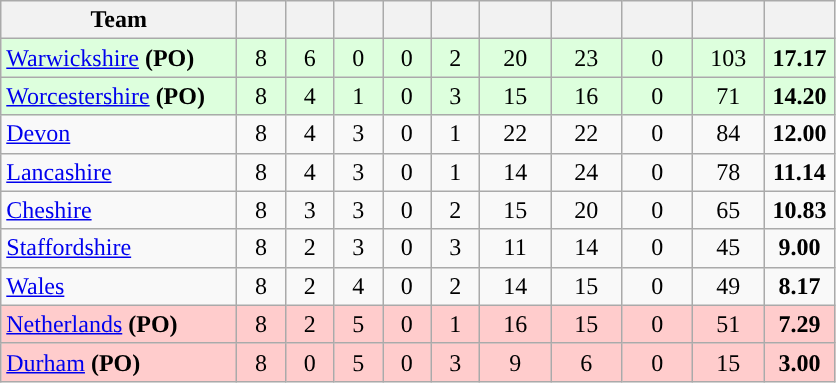<table class="wikitable" style="text-align:center">
<tr>
<th width="150">Team</th>
<th width="25"></th>
<th width="25"></th>
<th width="25"></th>
<th width="25"></th>
<th width="25"></th>
<th width="40"></th>
<th width="40"></th>
<th width="40"></th>
<th width="40"></th>
<th width="40"></th>
</tr>
<tr style="background:#dfd;">
<td style="text-align:left"><a href='#'>Warwickshire</a> <strong>(PO)</strong></td>
<td>8</td>
<td>6</td>
<td>0</td>
<td>0</td>
<td>2</td>
<td>20</td>
<td>23</td>
<td>0</td>
<td>103</td>
<td><strong>17.17</strong></td>
</tr>
<tr style="background:#dfd;">
<td style="text-align:left"><a href='#'>Worcestershire</a> <strong>(PO)</strong></td>
<td>8</td>
<td>4</td>
<td>1</td>
<td>0</td>
<td>3</td>
<td>15</td>
<td>16</td>
<td>0</td>
<td>71</td>
<td><strong>14.20</strong></td>
</tr>
<tr>
<td style="text-align:left"><a href='#'>Devon</a></td>
<td>8</td>
<td>4</td>
<td>3</td>
<td>0</td>
<td>1</td>
<td>22</td>
<td>22</td>
<td>0</td>
<td>84</td>
<td><strong>12.00</strong></td>
</tr>
<tr>
<td style="text-align:left"><a href='#'>Lancashire</a></td>
<td>8</td>
<td>4</td>
<td>3</td>
<td>0</td>
<td>1</td>
<td>14</td>
<td>24</td>
<td>0</td>
<td>78</td>
<td><strong>11.14</strong></td>
</tr>
<tr>
<td style="text-align:left"><a href='#'>Cheshire</a></td>
<td>8</td>
<td>3</td>
<td>3</td>
<td>0</td>
<td>2</td>
<td>15</td>
<td>20</td>
<td>0</td>
<td>65</td>
<td><strong>10.83</strong></td>
</tr>
<tr>
<td style="text-align:left"><a href='#'>Staffordshire</a></td>
<td>8</td>
<td>2</td>
<td>3</td>
<td>0</td>
<td>3</td>
<td>11</td>
<td>14</td>
<td>0</td>
<td>45</td>
<td><strong>9.00</strong></td>
</tr>
<tr>
<td style="text-align:left"><a href='#'>Wales</a></td>
<td>8</td>
<td>2</td>
<td>4</td>
<td>0</td>
<td>2</td>
<td>14</td>
<td>15</td>
<td>0</td>
<td>49</td>
<td><strong>8.17</strong></td>
</tr>
<tr style="background:#FFCCCC">
<td style="text-align:left"><a href='#'>Netherlands</a>  <strong>(PO)</strong></td>
<td>8</td>
<td>2</td>
<td>5</td>
<td>0</td>
<td>1</td>
<td>16</td>
<td>15</td>
<td>0</td>
<td>51</td>
<td><strong>7.29</strong></td>
</tr>
<tr style="background:#FFCCCC">
<td style="text-align:left"><a href='#'>Durham</a>  <strong>(PO)</strong></td>
<td>8</td>
<td>0</td>
<td>5</td>
<td>0</td>
<td>3</td>
<td>9</td>
<td>6</td>
<td>0</td>
<td>15</td>
<td><strong>3.00</strong></td>
</tr>
</table>
